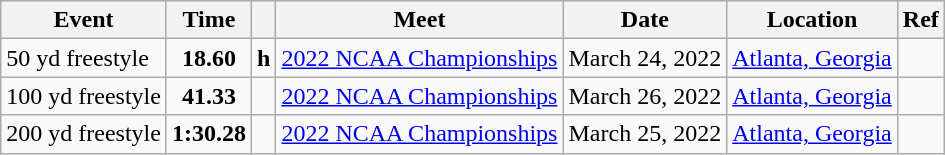<table class="wikitable">
<tr>
<th>Event</th>
<th>Time</th>
<th></th>
<th>Meet</th>
<th>Date</th>
<th>Location</th>
<th>Ref</th>
</tr>
<tr>
<td>50 yd freestyle</td>
<td style="text-align:center;"><strong>18.60</strong></td>
<td><strong>h</strong></td>
<td><a href='#'>2022 NCAA Championships</a></td>
<td>March 24, 2022</td>
<td><a href='#'>Atlanta, Georgia</a></td>
<td style="text-align:center;"></td>
</tr>
<tr>
<td>100 yd freestyle</td>
<td style="text-align:center;"><strong>41.33</strong></td>
<td></td>
<td><a href='#'>2022 NCAA Championships</a></td>
<td>March 26, 2022</td>
<td><a href='#'>Atlanta, Georgia</a></td>
<td style="text-align:center;"></td>
</tr>
<tr>
<td>200 yd freestyle</td>
<td style="text-align:center;"><strong>1:30.28</strong></td>
<td></td>
<td><a href='#'>2022 NCAA Championships</a></td>
<td>March 25, 2022</td>
<td><a href='#'>Atlanta, Georgia</a></td>
<td style="text-align:center;"></td>
</tr>
</table>
